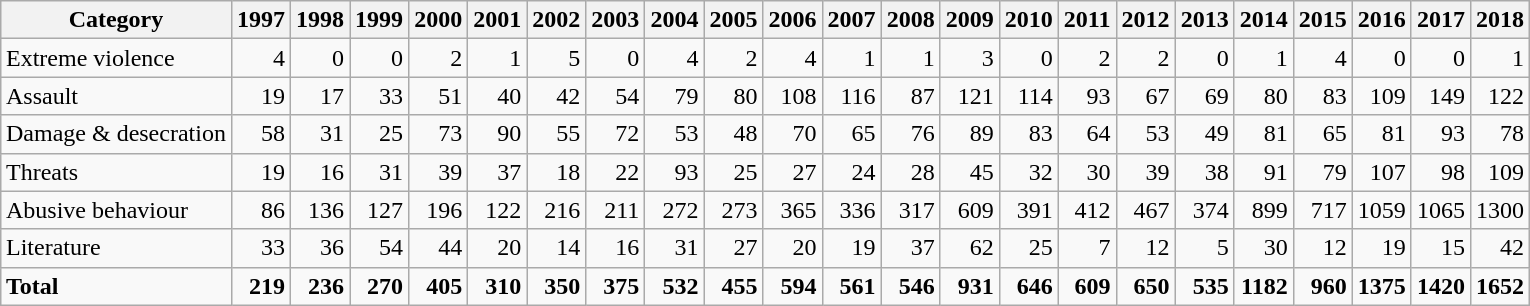<table class="wikitable" style="margin: 1em auto 1em auto; text-align: right;">
<tr>
<th>Category</th>
<th>1997</th>
<th>1998</th>
<th>1999</th>
<th>2000</th>
<th>2001</th>
<th>2002</th>
<th>2003</th>
<th>2004</th>
<th>2005</th>
<th>2006</th>
<th>2007</th>
<th>2008</th>
<th>2009</th>
<th>2010</th>
<th>2011</th>
<th>2012</th>
<th>2013</th>
<th>2014</th>
<th>2015</th>
<th>2016</th>
<th>2017</th>
<th>2018</th>
</tr>
<tr>
<td style="text-align: left;">Extreme violence</td>
<td>4</td>
<td>0</td>
<td>0</td>
<td>2</td>
<td>1</td>
<td>5</td>
<td>0</td>
<td>4</td>
<td>2</td>
<td>4</td>
<td>1</td>
<td>1</td>
<td>3</td>
<td>0</td>
<td>2</td>
<td>2</td>
<td>0</td>
<td>1</td>
<td>4</td>
<td>0</td>
<td>0</td>
<td>1</td>
</tr>
<tr>
<td style="text-align: left;">Assault</td>
<td>19</td>
<td>17</td>
<td>33</td>
<td>51</td>
<td>40</td>
<td>42</td>
<td>54</td>
<td>79</td>
<td>80</td>
<td>108</td>
<td>116</td>
<td>87</td>
<td>121</td>
<td>114</td>
<td>93</td>
<td>67</td>
<td>69</td>
<td>80</td>
<td>83</td>
<td>109</td>
<td>149</td>
<td>122</td>
</tr>
<tr>
<td style="text-align: left;">Damage & desecration</td>
<td>58</td>
<td>31</td>
<td>25</td>
<td>73</td>
<td>90</td>
<td>55</td>
<td>72</td>
<td>53</td>
<td>48</td>
<td>70</td>
<td>65</td>
<td>76</td>
<td>89</td>
<td>83</td>
<td>64</td>
<td>53</td>
<td>49</td>
<td>81</td>
<td>65</td>
<td>81</td>
<td>93</td>
<td>78</td>
</tr>
<tr>
<td style="text-align: left;">Threats</td>
<td>19</td>
<td>16</td>
<td>31</td>
<td>39</td>
<td>37</td>
<td>18</td>
<td>22</td>
<td>93</td>
<td>25</td>
<td>27</td>
<td>24</td>
<td>28</td>
<td>45</td>
<td>32</td>
<td>30</td>
<td>39</td>
<td>38</td>
<td>91</td>
<td>79</td>
<td>107</td>
<td>98</td>
<td>109</td>
</tr>
<tr>
<td style="text-align: left;">Abusive behaviour</td>
<td>86</td>
<td>136</td>
<td>127</td>
<td>196</td>
<td>122</td>
<td>216</td>
<td>211</td>
<td>272</td>
<td>273</td>
<td>365</td>
<td>336</td>
<td>317</td>
<td>609</td>
<td>391</td>
<td>412</td>
<td>467</td>
<td>374</td>
<td>899</td>
<td>717</td>
<td>1059</td>
<td>1065</td>
<td>1300</td>
</tr>
<tr>
<td style="text-align: left;">Literature</td>
<td>33</td>
<td>36</td>
<td>54</td>
<td>44</td>
<td>20</td>
<td>14</td>
<td>16</td>
<td>31</td>
<td>27</td>
<td>20</td>
<td>19</td>
<td>37</td>
<td>62</td>
<td>25</td>
<td>7</td>
<td>12</td>
<td>5</td>
<td>30</td>
<td>12</td>
<td>19</td>
<td>15</td>
<td>42</td>
</tr>
<tr style="font-weight: bold;"|>
<td style="text-align: left;">Total</td>
<td>219</td>
<td>236</td>
<td>270</td>
<td>405</td>
<td>310</td>
<td>350</td>
<td>375</td>
<td>532</td>
<td>455</td>
<td>594</td>
<td>561</td>
<td>546</td>
<td>931</td>
<td>646</td>
<td>609</td>
<td>650</td>
<td>535</td>
<td>1182</td>
<td>960</td>
<td>1375</td>
<td>1420</td>
<td>1652</td>
</tr>
</table>
